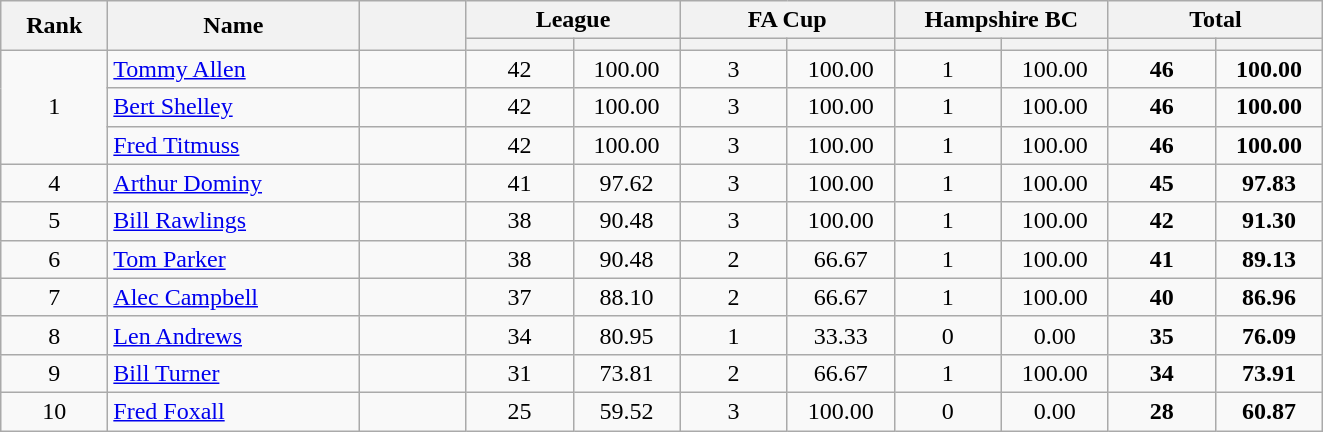<table class="wikitable plainrowheaders" style="text-align:center;">
<tr>
<th scope="col" rowspan="2" style="width:4em;">Rank</th>
<th scope="col" rowspan="2" style="width:10em;">Name</th>
<th scope="col" rowspan="2" style="width:4em;"></th>
<th scope="col" colspan="2">League</th>
<th scope="col" colspan="2">FA Cup</th>
<th scope="col" colspan="2">Hampshire BC</th>
<th scope="col" colspan="2">Total</th>
</tr>
<tr>
<th scope="col" style="width:4em;"></th>
<th scope="col" style="width:4em;"></th>
<th scope="col" style="width:4em;"></th>
<th scope="col" style="width:4em;"></th>
<th scope="col" style="width:4em;"></th>
<th scope="col" style="width:4em;"></th>
<th scope="col" style="width:4em;"></th>
<th scope="col" style="width:4em;"></th>
</tr>
<tr>
<td rowspan="3">1</td>
<td align="left"><a href='#'>Tommy Allen</a></td>
<td></td>
<td>42</td>
<td>100.00</td>
<td>3</td>
<td>100.00</td>
<td>1</td>
<td>100.00</td>
<td><strong>46</strong></td>
<td><strong>100.00</strong></td>
</tr>
<tr>
<td align="left"><a href='#'>Bert Shelley</a></td>
<td></td>
<td>42</td>
<td>100.00</td>
<td>3</td>
<td>100.00</td>
<td>1</td>
<td>100.00</td>
<td><strong>46</strong></td>
<td><strong>100.00</strong></td>
</tr>
<tr>
<td align="left"><a href='#'>Fred Titmuss</a></td>
<td></td>
<td>42</td>
<td>100.00</td>
<td>3</td>
<td>100.00</td>
<td>1</td>
<td>100.00</td>
<td><strong>46</strong></td>
<td><strong>100.00</strong></td>
</tr>
<tr>
<td>4</td>
<td align="left"><a href='#'>Arthur Dominy</a></td>
<td></td>
<td>41</td>
<td>97.62</td>
<td>3</td>
<td>100.00</td>
<td>1</td>
<td>100.00</td>
<td><strong>45</strong></td>
<td><strong>97.83</strong></td>
</tr>
<tr>
<td>5</td>
<td align="left"><a href='#'>Bill Rawlings</a></td>
<td></td>
<td>38</td>
<td>90.48</td>
<td>3</td>
<td>100.00</td>
<td>1</td>
<td>100.00</td>
<td><strong>42</strong></td>
<td><strong>91.30</strong></td>
</tr>
<tr>
<td>6</td>
<td align="left"><a href='#'>Tom Parker</a></td>
<td></td>
<td>38</td>
<td>90.48</td>
<td>2</td>
<td>66.67</td>
<td>1</td>
<td>100.00</td>
<td><strong>41</strong></td>
<td><strong>89.13</strong></td>
</tr>
<tr>
<td>7</td>
<td align="left"><a href='#'>Alec Campbell</a></td>
<td></td>
<td>37</td>
<td>88.10</td>
<td>2</td>
<td>66.67</td>
<td>1</td>
<td>100.00</td>
<td><strong>40</strong></td>
<td><strong>86.96</strong></td>
</tr>
<tr>
<td>8</td>
<td align="left"><a href='#'>Len Andrews</a></td>
<td></td>
<td>34</td>
<td>80.95</td>
<td>1</td>
<td>33.33</td>
<td>0</td>
<td>0.00</td>
<td><strong>35</strong></td>
<td><strong>76.09</strong></td>
</tr>
<tr>
<td>9</td>
<td align="left"><a href='#'>Bill Turner</a></td>
<td></td>
<td>31</td>
<td>73.81</td>
<td>2</td>
<td>66.67</td>
<td>1</td>
<td>100.00</td>
<td><strong>34</strong></td>
<td><strong>73.91</strong></td>
</tr>
<tr>
<td>10</td>
<td align="left"><a href='#'>Fred Foxall</a></td>
<td></td>
<td>25</td>
<td>59.52</td>
<td>3</td>
<td>100.00</td>
<td>0</td>
<td>0.00</td>
<td><strong>28</strong></td>
<td><strong>60.87</strong></td>
</tr>
</table>
